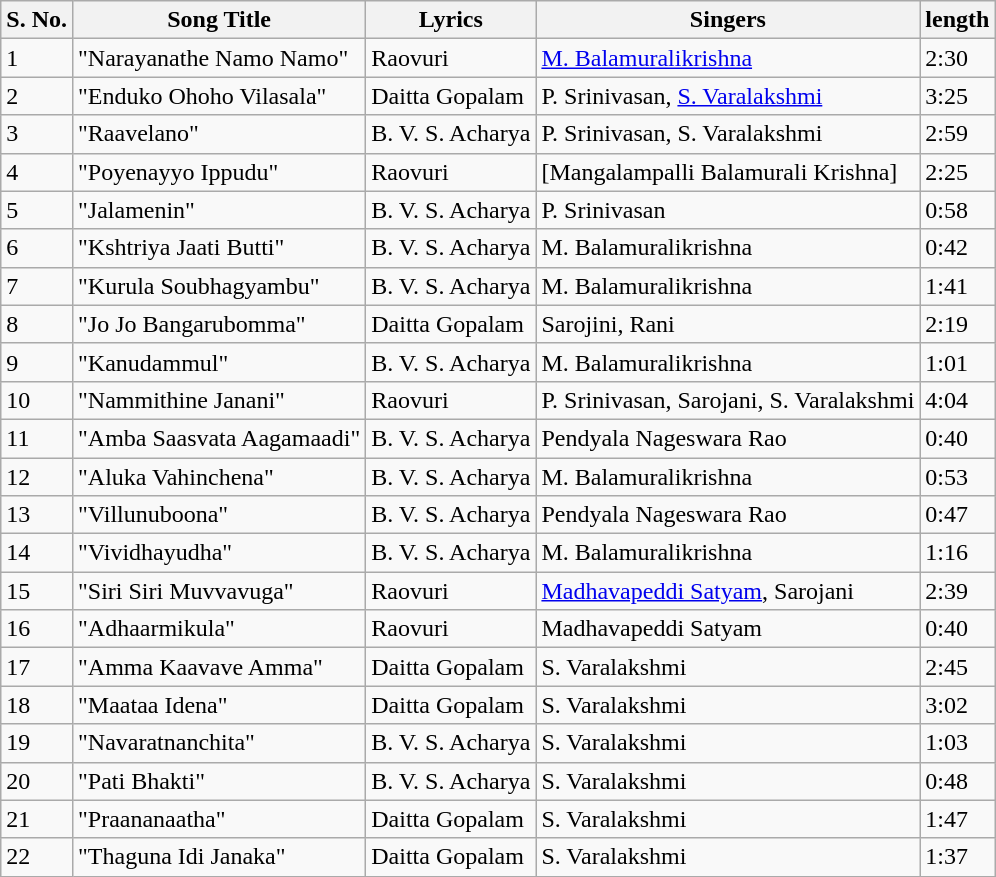<table class="wikitable">
<tr>
<th>S. No.</th>
<th>Song Title</th>
<th>Lyrics</th>
<th>Singers</th>
<th>length</th>
</tr>
<tr>
<td>1</td>
<td>"Narayanathe Namo Namo"</td>
<td>Raovuri</td>
<td><a href='#'>M. Balamuralikrishna</a></td>
<td>2:30</td>
</tr>
<tr>
<td>2</td>
<td>"Enduko Ohoho Vilasala"</td>
<td>Daitta Gopalam</td>
<td>P. Srinivasan, <a href='#'>S. Varalakshmi</a></td>
<td>3:25</td>
</tr>
<tr>
<td>3</td>
<td>"Raavelano"</td>
<td>B. V. S. Acharya</td>
<td>P. Srinivasan, S. Varalakshmi</td>
<td>2:59</td>
</tr>
<tr>
<td>4</td>
<td>"Poyenayyo Ippudu"</td>
<td>Raovuri</td>
<td>[Mangalampalli Balamurali Krishna]</td>
<td>2:25</td>
</tr>
<tr>
<td>5</td>
<td>"Jalamenin"</td>
<td>B. V. S. Acharya</td>
<td>P. Srinivasan</td>
<td>0:58</td>
</tr>
<tr>
<td>6</td>
<td>"Kshtriya Jaati Butti"</td>
<td>B. V. S. Acharya</td>
<td>M. Balamuralikrishna</td>
<td>0:42</td>
</tr>
<tr>
<td>7</td>
<td>"Kurula Soubhagyambu"</td>
<td>B. V. S. Acharya</td>
<td>M. Balamuralikrishna</td>
<td>1:41</td>
</tr>
<tr>
<td>8</td>
<td>"Jo Jo Bangarubomma"</td>
<td>Daitta Gopalam</td>
<td>Sarojini, Rani</td>
<td>2:19</td>
</tr>
<tr>
<td>9</td>
<td>"Kanudammul"</td>
<td>B. V. S. Acharya</td>
<td>M. Balamuralikrishna</td>
<td>1:01</td>
</tr>
<tr>
<td>10</td>
<td>"Nammithine Janani"</td>
<td>Raovuri</td>
<td>P. Srinivasan, Sarojani, S. Varalakshmi</td>
<td>4:04</td>
</tr>
<tr>
<td>11</td>
<td>"Amba Saasvata Aagamaadi"</td>
<td>B. V. S. Acharya</td>
<td>Pendyala Nageswara Rao</td>
<td>0:40</td>
</tr>
<tr>
<td>12</td>
<td>"Aluka Vahinchena"</td>
<td>B. V. S. Acharya</td>
<td>M. Balamuralikrishna</td>
<td>0:53</td>
</tr>
<tr>
<td>13</td>
<td>"Villunuboona"</td>
<td>B. V. S. Acharya</td>
<td>Pendyala Nageswara Rao</td>
<td>0:47</td>
</tr>
<tr>
<td>14</td>
<td>"Vividhayudha"</td>
<td>B. V. S. Acharya</td>
<td>M. Balamuralikrishna</td>
<td>1:16</td>
</tr>
<tr>
<td>15</td>
<td>"Siri Siri Muvvavuga"</td>
<td>Raovuri</td>
<td><a href='#'>Madhavapeddi Satyam</a>, Sarojani</td>
<td>2:39</td>
</tr>
<tr>
<td>16</td>
<td>"Adhaarmikula"</td>
<td>Raovuri</td>
<td>Madhavapeddi Satyam</td>
<td>0:40</td>
</tr>
<tr>
<td>17</td>
<td>"Amma Kaavave Amma"</td>
<td>Daitta Gopalam</td>
<td>S. Varalakshmi</td>
<td>2:45</td>
</tr>
<tr>
<td>18</td>
<td>"Maataa Idena"</td>
<td>Daitta Gopalam</td>
<td>S. Varalakshmi</td>
<td>3:02</td>
</tr>
<tr>
<td>19</td>
<td>"Navaratnanchita"</td>
<td>B. V. S. Acharya</td>
<td>S. Varalakshmi</td>
<td>1:03</td>
</tr>
<tr>
<td>20</td>
<td>"Pati Bhakti"</td>
<td>B. V. S. Acharya</td>
<td>S. Varalakshmi</td>
<td>0:48</td>
</tr>
<tr>
<td>21</td>
<td>"Praananaatha"</td>
<td>Daitta Gopalam</td>
<td>S. Varalakshmi</td>
<td>1:47</td>
</tr>
<tr>
<td>22</td>
<td>"Thaguna Idi Janaka"</td>
<td>Daitta Gopalam</td>
<td>S. Varalakshmi</td>
<td>1:37</td>
</tr>
</table>
